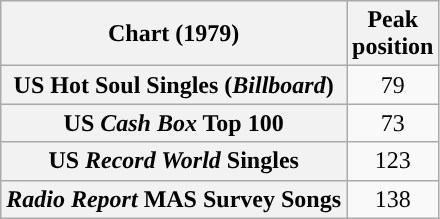<table class="wikitable plainrowheaders sortable">
<tr>
<th>Chart (1979)</th>
<th>Peak<br>position</th>
</tr>
<tr>
<th scope="row">US Hot Soul Singles (<em>Billboard</em>)</th>
<td align="center">79</td>
</tr>
<tr>
<th scope="row">US <em>Cash Box</em> Top 100</th>
<td align="center">73</td>
</tr>
<tr>
<th scope="row">US <em>Record World</em> Singles</th>
<td align="center">123</td>
</tr>
<tr>
<th scope="row"><em>Radio Report</em> MAS Survey Songs</th>
<td align="center">138</td>
</tr>
</table>
